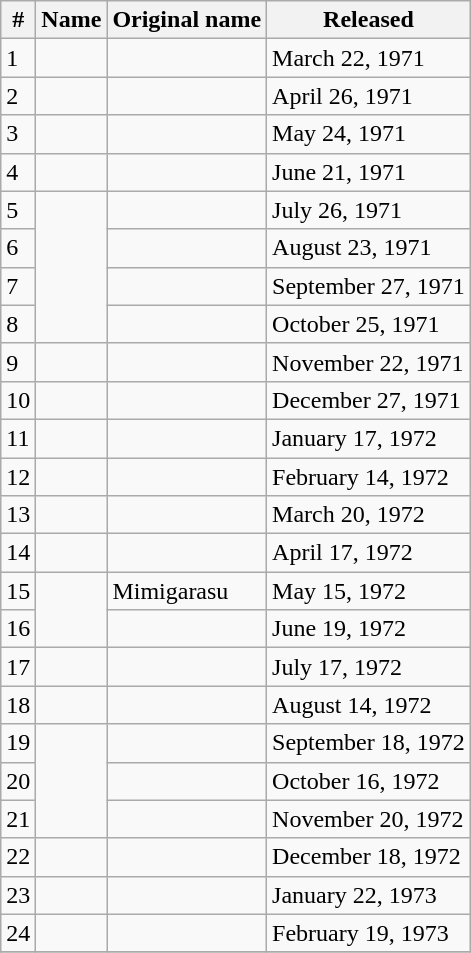<table class="wikitable">
<tr>
<th>#</th>
<th>Name</th>
<th>Original name</th>
<th>Released</th>
</tr>
<tr>
<td>1</td>
<td></td>
<td></td>
<td>March 22, 1971</td>
</tr>
<tr>
<td>2</td>
<td></td>
<td></td>
<td>April 26, 1971</td>
</tr>
<tr>
<td>3</td>
<td></td>
<td></td>
<td>May 24, 1971</td>
</tr>
<tr>
<td>4</td>
<td></td>
<td></td>
<td>June 21, 1971</td>
</tr>
<tr>
<td>5</td>
<td rowspan=4></td>
<td></td>
<td>July 26, 1971</td>
</tr>
<tr>
<td>6</td>
<td></td>
<td>August 23, 1971</td>
</tr>
<tr>
<td>7</td>
<td></td>
<td>September 27, 1971</td>
</tr>
<tr>
<td>8</td>
<td></td>
<td>October 25, 1971</td>
</tr>
<tr>
<td>9</td>
<td></td>
<td></td>
<td>November 22, 1971</td>
</tr>
<tr>
<td>10</td>
<td></td>
<td></td>
<td>December 27, 1971</td>
</tr>
<tr>
<td>11</td>
<td></td>
<td></td>
<td>January 17, 1972</td>
</tr>
<tr>
<td>12</td>
<td></td>
<td></td>
<td>February 14, 1972</td>
</tr>
<tr>
<td>13</td>
<td></td>
<td></td>
<td>March 20, 1972</td>
</tr>
<tr>
<td>14</td>
<td></td>
<td></td>
<td>April 17, 1972</td>
</tr>
<tr>
<td>15</td>
<td rowspan=2></td>
<td>Mimigarasu</td>
<td>May 15, 1972</td>
</tr>
<tr>
<td>16</td>
<td></td>
<td>June 19, 1972</td>
</tr>
<tr>
<td>17</td>
<td></td>
<td></td>
<td>July 17, 1972</td>
</tr>
<tr>
<td>18</td>
<td></td>
<td></td>
<td>August 14, 1972</td>
</tr>
<tr>
<td>19</td>
<td rowspan=3></td>
<td></td>
<td>September 18, 1972</td>
</tr>
<tr>
<td>20</td>
<td></td>
<td>October 16, 1972</td>
</tr>
<tr>
<td>21</td>
<td></td>
<td>November 20, 1972</td>
</tr>
<tr>
<td>22</td>
<td></td>
<td></td>
<td>December 18, 1972</td>
</tr>
<tr>
<td>23</td>
<td></td>
<td></td>
<td>January 22, 1973</td>
</tr>
<tr>
<td>24</td>
<td></td>
<td></td>
<td>February 19, 1973</td>
</tr>
<tr>
</tr>
</table>
